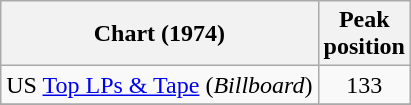<table class="wikitable">
<tr>
<th>Chart (1974)</th>
<th>Peak<br>position</th>
</tr>
<tr>
<td>US <a href='#'>Top LPs & Tape</a> (<em>Billboard</em>)</td>
<td align="center">133</td>
</tr>
<tr>
</tr>
</table>
